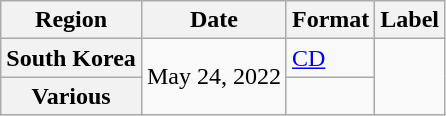<table class="wikitable plainrowheaders">
<tr>
<th scope="col">Region</th>
<th scope="col">Date</th>
<th scope="col">Format</th>
<th scope="col">Label</th>
</tr>
<tr>
<th scope="row">South Korea</th>
<td rowspan="2">May 24, 2022</td>
<td><a href='#'>CD</a></td>
<td rowspan="2"></td>
</tr>
<tr>
<th scope="row">Various </th>
<td></td>
</tr>
</table>
